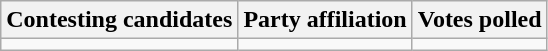<table class="wikitable sortable">
<tr>
<th>Contesting candidates</th>
<th>Party affiliation</th>
<th>Votes polled</th>
</tr>
<tr>
<td></td>
<td></td>
<td></td>
</tr>
</table>
